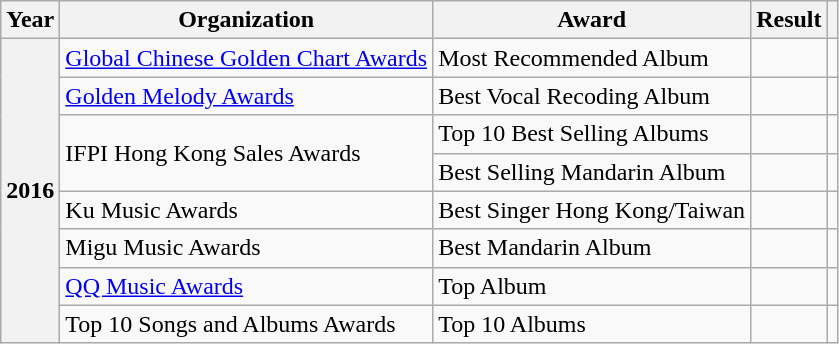<table class="wikitable sortable plainrowheaders">
<tr>
<th scope="col" class="unsortable">Year</th>
<th scope="col">Organization</th>
<th scope="col">Award</th>
<th>Result</th>
<th class="unsortable"></th>
</tr>
<tr>
<th scope="row" rowspan="8">2016</th>
<td><a href='#'>Global Chinese Golden Chart Awards</a></td>
<td>Most Recommended Album</td>
<td></td>
<td style="text-align:center;"></td>
</tr>
<tr>
<td><a href='#'>Golden Melody Awards</a></td>
<td>Best Vocal Recoding Album</td>
<td></td>
<td style="text-align:center;"></td>
</tr>
<tr>
<td rowspan="2">IFPI Hong Kong Sales Awards</td>
<td>Top 10 Best Selling Albums</td>
<td></td>
<td></td>
</tr>
<tr>
<td>Best Selling Mandarin Album</td>
<td></td>
<td></td>
</tr>
<tr>
<td>Ku Music Awards</td>
<td>Best Singer Hong Kong/Taiwan</td>
<td></td>
<td></td>
</tr>
<tr>
<td>Migu Music Awards</td>
<td>Best Mandarin Album</td>
<td></td>
<td></td>
</tr>
<tr>
<td><a href='#'>QQ Music Awards</a></td>
<td>Top Album</td>
<td></td>
<td></td>
</tr>
<tr>
<td>Top 10 Songs and Albums Awards</td>
<td>Top 10 Albums</td>
<td></td>
<td style="text-align:center;"></td>
</tr>
</table>
